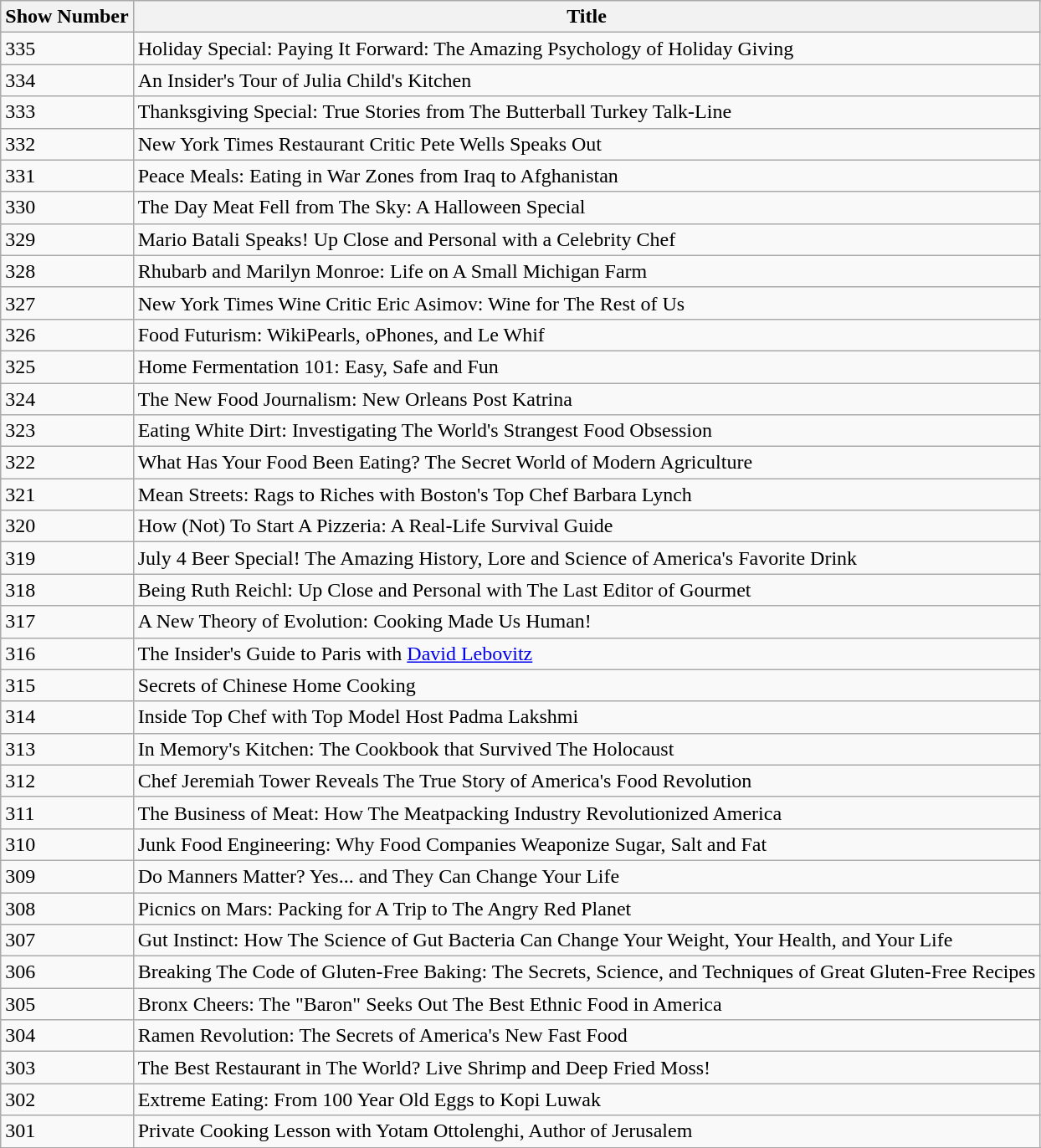<table class=wikitable>
<tr>
<th>Show Number</th>
<th>Title</th>
</tr>
<tr>
<td>335</td>
<td>Holiday Special: Paying It Forward: The Amazing Psychology of Holiday Giving</td>
</tr>
<tr>
<td>334</td>
<td>An Insider's Tour of Julia Child's Kitchen</td>
</tr>
<tr>
<td>333</td>
<td>Thanksgiving Special: True Stories from The Butterball Turkey Talk-Line</td>
</tr>
<tr>
<td>332</td>
<td>New York Times Restaurant Critic Pete Wells Speaks Out</td>
</tr>
<tr>
<td>331</td>
<td>Peace Meals: Eating in War Zones from Iraq to Afghanistan</td>
</tr>
<tr>
<td>330</td>
<td>The Day Meat Fell from The Sky: A Halloween Special</td>
</tr>
<tr>
<td>329</td>
<td>Mario Batali Speaks! Up Close and Personal with a Celebrity Chef</td>
</tr>
<tr>
<td>328</td>
<td>Rhubarb and Marilyn Monroe: Life on A Small Michigan Farm</td>
</tr>
<tr>
<td>327</td>
<td>New York Times Wine Critic Eric Asimov: Wine for The Rest of Us</td>
</tr>
<tr>
<td>326</td>
<td>Food Futurism: WikiPearls, oPhones, and Le Whif</td>
</tr>
<tr>
<td>325</td>
<td>Home Fermentation 101: Easy, Safe and Fun</td>
</tr>
<tr>
<td>324</td>
<td>The New Food Journalism: New Orleans Post Katrina</td>
</tr>
<tr>
<td>323</td>
<td>Eating White Dirt: Investigating The World's Strangest Food Obsession</td>
</tr>
<tr>
<td>322</td>
<td>What Has Your Food Been Eating? The Secret World of Modern Agriculture</td>
</tr>
<tr>
<td>321</td>
<td>Mean Streets: Rags to Riches with Boston's Top Chef Barbara Lynch</td>
</tr>
<tr>
<td>320</td>
<td>How (Not) To Start A Pizzeria: A Real-Life Survival Guide</td>
</tr>
<tr>
<td>319</td>
<td>July 4 Beer Special! The Amazing History, Lore and Science of America's Favorite Drink</td>
</tr>
<tr>
<td>318</td>
<td>Being Ruth Reichl: Up Close and Personal with The Last Editor of Gourmet</td>
</tr>
<tr>
<td>317</td>
<td>A New Theory of Evolution: Cooking Made Us Human!</td>
</tr>
<tr>
<td>316</td>
<td>The Insider's Guide to Paris with <a href='#'>David Lebovitz</a></td>
</tr>
<tr>
<td>315</td>
<td>Secrets of Chinese Home Cooking</td>
</tr>
<tr>
<td>314</td>
<td>Inside Top Chef with Top Model Host Padma Lakshmi</td>
</tr>
<tr>
<td>313</td>
<td>In Memory's Kitchen: The Cookbook that Survived The Holocaust</td>
</tr>
<tr>
<td>312</td>
<td>Chef Jeremiah Tower Reveals The True Story of America's Food Revolution</td>
</tr>
<tr>
<td>311</td>
<td>The Business of Meat: How The Meatpacking Industry Revolutionized America</td>
</tr>
<tr>
<td>310</td>
<td>Junk Food Engineering: Why Food Companies Weaponize Sugar, Salt and Fat</td>
</tr>
<tr>
<td>309</td>
<td>Do Manners Matter? Yes... and They Can Change Your Life</td>
</tr>
<tr>
<td>308</td>
<td>Picnics on Mars: Packing for A Trip to The Angry Red Planet</td>
</tr>
<tr>
<td>307</td>
<td>Gut Instinct: How The Science of Gut Bacteria Can Change Your Weight, Your Health, and Your Life</td>
</tr>
<tr>
<td>306</td>
<td>Breaking The Code of Gluten-Free Baking: The Secrets, Science, and Techniques of Great Gluten-Free Recipes</td>
</tr>
<tr>
<td>305</td>
<td>Bronx Cheers: The "Baron" Seeks Out The Best Ethnic Food in America</td>
</tr>
<tr>
<td>304</td>
<td>Ramen Revolution: The Secrets of America's New Fast Food</td>
</tr>
<tr>
<td>303</td>
<td>The Best Restaurant in The World? Live Shrimp and Deep Fried Moss!</td>
</tr>
<tr>
<td>302</td>
<td>Extreme Eating: From 100 Year Old Eggs to Kopi Luwak</td>
</tr>
<tr>
<td>301</td>
<td>Private Cooking Lesson with Yotam Ottolenghi, Author of Jerusalem</td>
</tr>
<tr>
</tr>
</table>
